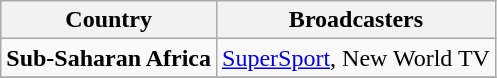<table class="wikitable" border="2">
<tr>
<th>Country</th>
<th>Broadcasters</th>
</tr>
<tr>
<td><strong>Sub-Saharan Africa</strong></td>
<td><a href='#'>SuperSport</a>, New World TV</td>
</tr>
<tr>
</tr>
</table>
